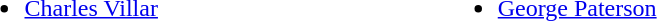<table style="width:100%;">
<tr>
<td style="vertical-align:top; width:25%;"><br><ul><li> <a href='#'>Charles Villar</a></li></ul></td>
<td style="vertical-align:top; width:25%;"><br><ul><li> <a href='#'>George Paterson</a></li></ul></td>
<td style="vertical-align:top; width:25%;"></td>
<td style="vertical-align:top; width:25%;"></td>
</tr>
</table>
